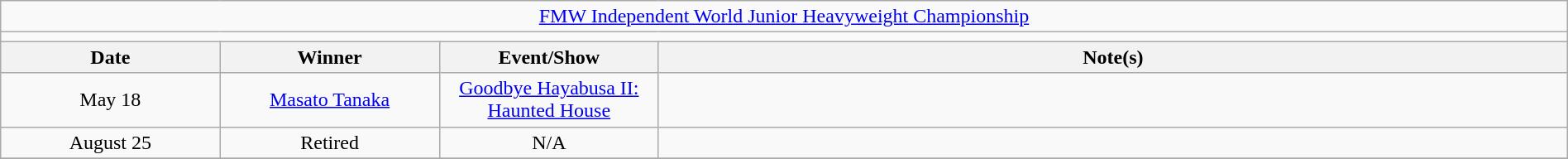<table class="wikitable" style="text-align:center; width:100%;">
<tr>
<td colspan="5"><a href='#'>FMW Independent World Junior Heavyweight Championship</a></td>
</tr>
<tr>
<td colspan="5"><strong></strong></td>
</tr>
<tr>
<th width="14%">Date</th>
<th width="14%">Winner</th>
<th width="14%">Event/Show</th>
<th width="58%">Note(s)</th>
</tr>
<tr>
<td>May 18</td>
<td><a href='#'>Masato Tanaka</a></td>
<td><a href='#'>Goodbye Hayabusa II: Haunted House</a></td>
<td align="left"></td>
</tr>
<tr>
<td>August 25</td>
<td>Retired</td>
<td>N/A</td>
<td align="left"></td>
</tr>
<tr>
</tr>
</table>
